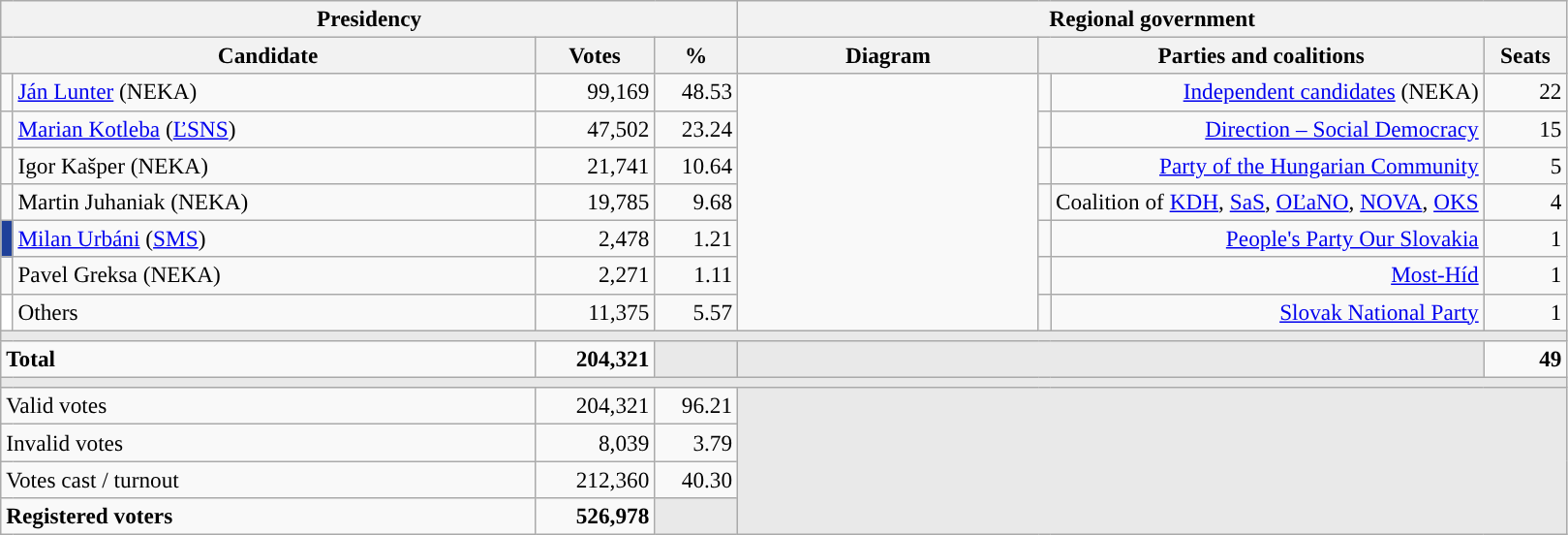<table class="wikitable" style="text-align:right; font-size:97%;">
<tr>
<th colspan="4" width="500">Presidency</th>
<th colspan="4" width="500">Regional government</th>
</tr>
<tr>
<th colspan="2" width="325">Candidate</th>
<th width="75">Votes</th>
<th width="50">%</th>
<th width="200">Diagram</th>
<th colspan="2" width="250">Parties and coalitions</th>
<th width="50">Seats</th>
</tr>
<tr>
<td width="1" style="color:inherit;background:"></td>
<td align="left"><a href='#'>Ján Lunter</a> (NEKA)</td>
<td>99,169</td>
<td>48.53</td>
<td rowspan="7"></td>
<td width="1" style="color:inherit;background:"></td>
<td><a href='#'>Independent candidates</a> (NEKA)</td>
<td>22</td>
</tr>
<tr>
<td width="1" style="color:inherit;background:"></td>
<td align="left"><a href='#'>Marian Kotleba</a> (<a href='#'>ĽSNS</a>)</td>
<td>47,502</td>
<td>23.24</td>
<td width="1" style="color:inherit;background:"></td>
<td><a href='#'>Direction – Social Democracy</a></td>
<td>15</td>
</tr>
<tr>
<td width="1" style="color:inherit;background:"></td>
<td align="left">Igor Kašper (NEKA)</td>
<td>21,741</td>
<td>10.64</td>
<td width="1" style="color:inherit;background:"></td>
<td><a href='#'>Party of the Hungarian Community</a></td>
<td>5</td>
</tr>
<tr>
<td width="1" style="color:inherit;background:"></td>
<td align="left">Martin Juhaniak (NEKA)</td>
<td>19,785</td>
<td>9.68</td>
<td width="1" style="color:inherit;background:"></td>
<td>Coalition of <a href='#'>KDH</a>, <a href='#'>SaS</a>, <a href='#'>OĽaNO</a>, <a href='#'>NOVA</a>, <a href='#'>OKS</a></td>
<td>4</td>
</tr>
<tr>
<td width="1" style="color:inherit;background:#1e409a"></td>
<td align="left"><a href='#'>Milan Urbáni</a> (<a href='#'>SMS</a>)</td>
<td>2,478</td>
<td>1.21</td>
<td width="1" style="color:inherit;background:"></td>
<td><a href='#'>People's Party Our Slovakia</a></td>
<td>1</td>
</tr>
<tr>
<td width="1" style="color:inherit;background:"></td>
<td align="left">Pavel Greksa (NEKA)</td>
<td>2,271</td>
<td>1.11</td>
<td width="1" style="color:inherit;background:"></td>
<td><a href='#'>Most-Híd</a></td>
<td>1</td>
</tr>
<tr>
<td width="1" bgcolor="white"></td>
<td align="left">Others</td>
<td>11,375</td>
<td>5.57</td>
<td width="1" style="color:inherit;background:"></td>
<td><a href='#'>Slovak National Party</a></td>
<td>1</td>
</tr>
<tr>
<td colspan="8" bgcolor="#E9E9E9"></td>
</tr>
<tr>
<td align="left" colspan="2"><strong>Total</strong></td>
<td><strong>204,321</strong></td>
<td style="color:inherit;background:#E9E9E9"></td>
<td colspan="3" bgcolor="#E9E9E9"></td>
<td><strong>49</strong></td>
</tr>
<tr>
<td colspan="8" bgcolor="#E9E9E9"></td>
</tr>
<tr>
<td align="left" colspan="2">Valid votes</td>
<td>204,321</td>
<td>96.21</td>
<td bgcolor="#E9E9E9" rowspan="4" colspan="4"></td>
</tr>
<tr>
<td align="left" colspan="2">Invalid votes</td>
<td>8,039</td>
<td>3.79</td>
</tr>
<tr>
<td align="left" colspan="2">Votes cast / turnout</td>
<td>212,360</td>
<td>40.30</td>
</tr>
<tr style="font-weight:bold;">
<td align="left" colspan="2">Registered voters</td>
<td>526,978</td>
<td bgcolor="#E9E9E9"></td>
</tr>
</table>
